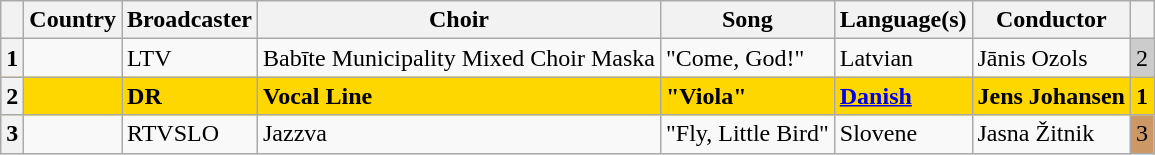<table class="wikitable sortable plainrowheaders">
<tr>
<th scope="col"></th>
<th scope="col">Country</th>
<th scope="col">Broadcaster</th>
<th scope="col">Choir</th>
<th scope="col">Song</th>
<th scope="col">Language(s)</th>
<th scope="col">Conductor</th>
<th scope="col"></th>
</tr>
<tr>
<th scope="row" style="text-align:center;">1</th>
<td></td>
<td>LTV</td>
<td>Babīte Municipality Mixed Choir Maska</td>
<td>"Come, God!"</td>
<td>Latvian</td>
<td>Jānis Ozols</td>
<td style="text-align:center; background-color:#CCC;">2</td>
</tr>
<tr style="font-weight: bold; background: gold;">
<th scope="row" style="text-align:center;">2</th>
<td></td>
<td>DR</td>
<td>Vocal Line</td>
<td>"Viola"</td>
<td><a href='#'>Danish</a></td>
<td>Jens Johansen</td>
<td style="text-align:center;">1</td>
</tr>
<tr>
<th scope="row" style="text-align:center;">3</th>
<td></td>
<td>RTVSLO</td>
<td>Jazzva</td>
<td>"Fly, Little Bird"</td>
<td>Slovene</td>
<td>Jasna Žitnik</td>
<td style="text-align:center; background-color:#C96;">3</td>
</tr>
</table>
